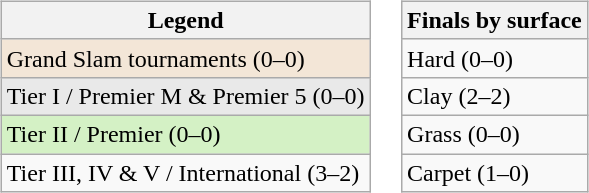<table>
<tr valign=top>
<td><br><table class="wikitable sortable ">
<tr>
<th>Legend</th>
</tr>
<tr style="background:#f3e6d7;">
<td>Grand Slam tournaments (0–0)</td>
</tr>
<tr style="background:#e9e9e9;">
<td>Tier I / Premier M & Premier 5 (0–0)</td>
</tr>
<tr style="background:#d4f1c5;">
<td>Tier II / Premier (0–0)</td>
</tr>
<tr>
<td>Tier III, IV & V / International (3–2)</td>
</tr>
</table>
</td>
<td><br><table class="wikitable sortable ">
<tr>
<th>Finals by surface</th>
</tr>
<tr>
<td>Hard (0–0)</td>
</tr>
<tr>
<td>Clay (2–2)</td>
</tr>
<tr>
<td>Grass (0–0)</td>
</tr>
<tr>
<td>Carpet (1–0)</td>
</tr>
</table>
</td>
</tr>
</table>
